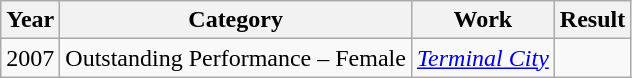<table class="wikitable">
<tr>
<th>Year</th>
<th>Category</th>
<th>Work</th>
<th>Result</th>
</tr>
<tr>
<td>2007</td>
<td>Outstanding Performance – Female</td>
<td><em><a href='#'>Terminal City</a></em></td>
<td></td>
</tr>
</table>
